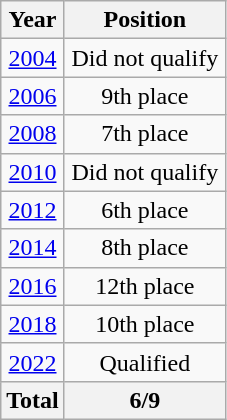<table class="wikitable" style="text-align: center;">
<tr>
<th>Year</th>
<th width="100">Position</th>
</tr>
<tr>
<td> <a href='#'>2004</a></td>
<td>Did not qualify</td>
</tr>
<tr>
<td> <a href='#'>2006</a></td>
<td>9th place</td>
</tr>
<tr>
<td> <a href='#'>2008</a></td>
<td>7th place</td>
</tr>
<tr>
<td> <a href='#'>2010</a></td>
<td>Did not qualify</td>
</tr>
<tr>
<td> <a href='#'>2012</a></td>
<td>6th place</td>
</tr>
<tr>
<td> <a href='#'>2014</a></td>
<td>8th place</td>
</tr>
<tr>
<td> <a href='#'>2016</a></td>
<td>12th place</td>
</tr>
<tr>
<td> <a href='#'>2018</a></td>
<td>10th place</td>
</tr>
<tr>
<td> <a href='#'>2022</a></td>
<td>Qualified</td>
</tr>
<tr>
<th>Total</th>
<th>6/9</th>
</tr>
</table>
